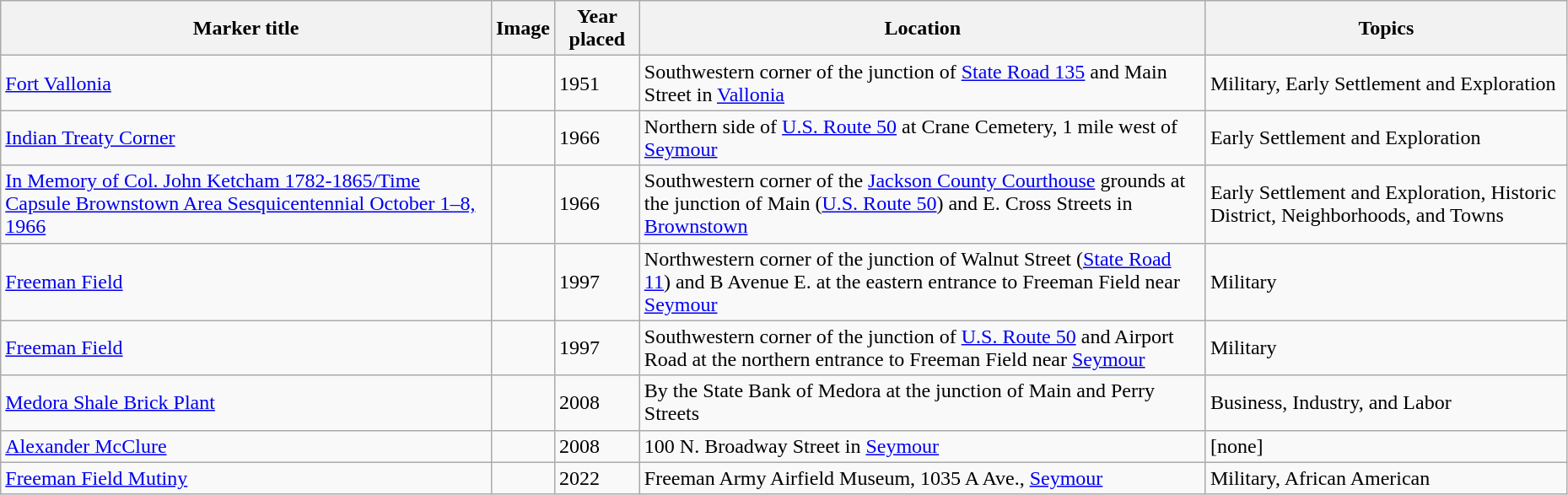<table class="wikitable sortable" style="width:98%">
<tr>
<th>Marker title</th>
<th class="unsortable">Image</th>
<th>Year placed</th>
<th>Location</th>
<th>Topics</th>
</tr>
<tr>
<td><a href='#'>Fort Vallonia</a></td>
<td></td>
<td>1951</td>
<td>Southwestern corner of the junction of <a href='#'>State Road 135</a> and Main Street in <a href='#'>Vallonia</a><br><small></small></td>
<td>Military, Early Settlement and Exploration</td>
</tr>
<tr ->
<td><a href='#'>Indian Treaty Corner</a></td>
<td></td>
<td>1966</td>
<td>Northern side of <a href='#'>U.S. Route 50</a> at Crane Cemetery, 1 mile west of <a href='#'>Seymour</a><br><small></small></td>
<td>Early Settlement and Exploration</td>
</tr>
<tr ->
<td><a href='#'>In Memory of Col. John Ketcham 1782-1865/Time Capsule Brownstown Area Sesquicentennial October 1–8, 1966</a></td>
<td></td>
<td>1966</td>
<td>Southwestern corner of the <a href='#'>Jackson County Courthouse</a> grounds at the junction of Main (<a href='#'>U.S. Route 50</a>) and E. Cross Streets in <a href='#'>Brownstown</a><br><small></small></td>
<td>Early Settlement and Exploration, Historic District, Neighborhoods, and Towns</td>
</tr>
<tr ->
<td><a href='#'>Freeman Field</a></td>
<td></td>
<td>1997</td>
<td>Northwestern corner of the junction of Walnut Street (<a href='#'>State Road 11</a>) and B Avenue E. at the eastern entrance to Freeman Field near <a href='#'>Seymour</a><br><small></small></td>
<td>Military</td>
</tr>
<tr ->
<td><a href='#'>Freeman Field</a></td>
<td></td>
<td>1997</td>
<td>Southwestern corner of the junction of <a href='#'>U.S. Route 50</a> and Airport Road at the northern entrance to Freeman Field near <a href='#'>Seymour</a><br><small></small></td>
<td>Military</td>
</tr>
<tr ->
<td><a href='#'>Medora Shale Brick Plant</a></td>
<td></td>
<td>2008</td>
<td>By the State Bank of Medora at the junction of Main and Perry Streets<br><small></small></td>
<td>Business, Industry, and Labor</td>
</tr>
<tr ->
<td><a href='#'>Alexander McClure</a></td>
<td></td>
<td>2008</td>
<td>100 N. Broadway Street in <a href='#'>Seymour</a><br><small></small></td>
<td>[none]</td>
</tr>
<tr>
<td><a href='#'>Freeman Field Mutiny</a></td>
<td></td>
<td>2022</td>
<td>Freeman Army Airfield Museum, 1035 A Ave., <a href='#'>Seymour</a><br><small></small></td>
<td>Military, African American</td>
</tr>
</table>
